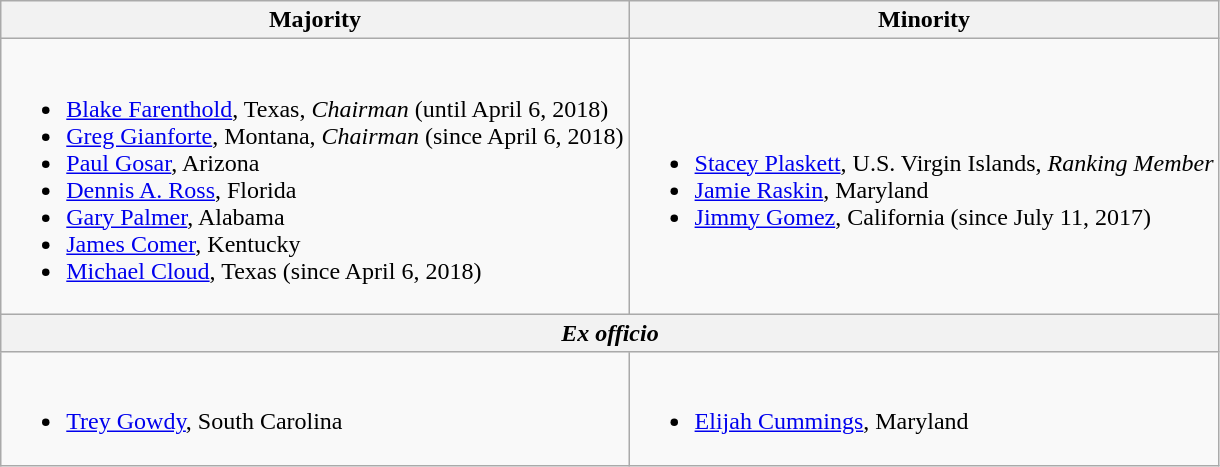<table class=wikitable>
<tr>
<th>Majority</th>
<th>Minority</th>
</tr>
<tr>
<td><br><ul><li><a href='#'>Blake Farenthold</a>, Texas, <em>Chairman</em> (until April 6, 2018)</li><li><a href='#'>Greg Gianforte</a>, Montana, <em>Chairman</em> (since April 6, 2018)</li><li><a href='#'>Paul Gosar</a>, Arizona</li><li><a href='#'>Dennis A. Ross</a>, Florida</li><li><a href='#'>Gary Palmer</a>, Alabama</li><li><a href='#'>James Comer</a>, Kentucky</li><li><a href='#'>Michael Cloud</a>, Texas (since April 6, 2018)</li></ul></td>
<td><br><ul><li><a href='#'>Stacey Plaskett</a>, U.S. Virgin Islands, <em>Ranking Member</em></li><li><a href='#'>Jamie Raskin</a>, Maryland</li><li><a href='#'>Jimmy Gomez</a>, California (since July 11, 2017)</li></ul></td>
</tr>
<tr>
<th colspan=2><em>Ex officio</em></th>
</tr>
<tr>
<td><br><ul><li><a href='#'>Trey Gowdy</a>, South Carolina</li></ul></td>
<td><br><ul><li><a href='#'>Elijah Cummings</a>, Maryland</li></ul></td>
</tr>
</table>
